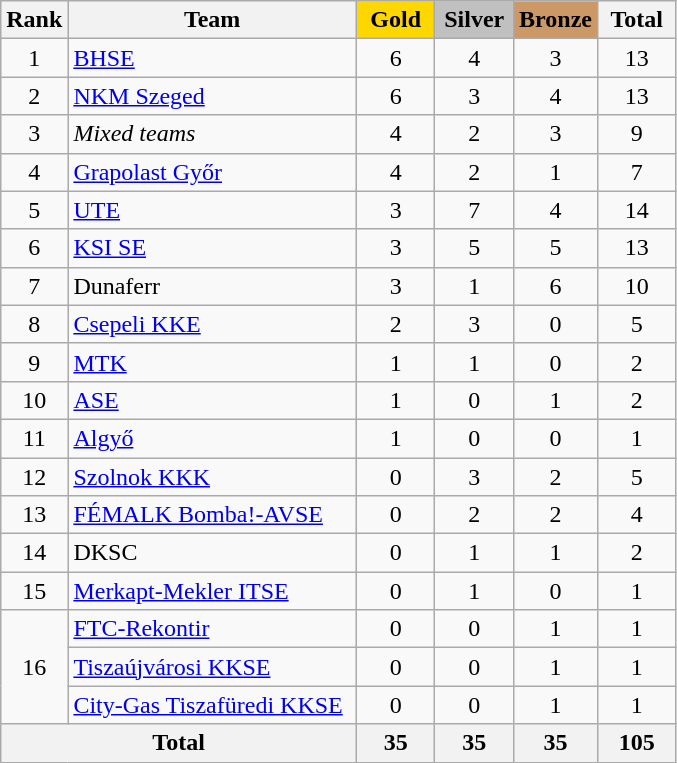<table class="wikitable sortable" style="text-align:center">
<tr>
<th>Rank</th>
<th width="185">Team</th>
<th width=45; style="background-color:gold;">Gold</th>
<th width=45; style="background-color:silver;">Silver</th>
<th width=45; style="background-color:#cc9966;">Bronze</th>
<th width="45">Total</th>
</tr>
<tr>
<td>1</td>
<td align=left> <a href='#'>BHSE</a></td>
<td>6</td>
<td>4</td>
<td>3</td>
<td>13</td>
</tr>
<tr>
<td>2</td>
<td align=left> <a href='#'>NKM Szeged</a></td>
<td>6</td>
<td>3</td>
<td>4</td>
<td>13</td>
</tr>
<tr>
<td>3</td>
<td align=left><em>Mixed teams</em></td>
<td>4</td>
<td>2</td>
<td>3</td>
<td>9</td>
</tr>
<tr>
<td>4</td>
<td align=left> <a href='#'>Grapolast Győr</a></td>
<td>4</td>
<td>2</td>
<td>1</td>
<td>7</td>
</tr>
<tr>
<td>5</td>
<td align=left> <a href='#'>UTE</a></td>
<td>3</td>
<td>7</td>
<td>4</td>
<td>14</td>
</tr>
<tr>
<td>6</td>
<td align=left> <a href='#'>KSI SE</a></td>
<td>3</td>
<td>5</td>
<td>5</td>
<td>13</td>
</tr>
<tr>
<td>7</td>
<td align=left> Dunaferr</td>
<td>3</td>
<td>1</td>
<td>6</td>
<td>10</td>
</tr>
<tr>
<td>8</td>
<td align=left> <a href='#'>Csepeli KKE</a></td>
<td>2</td>
<td>3</td>
<td>0</td>
<td>5</td>
</tr>
<tr>
<td>9</td>
<td align=left> <a href='#'>MTK</a></td>
<td>1</td>
<td>1</td>
<td>0</td>
<td>2</td>
</tr>
<tr>
<td>10</td>
<td align=left> <a href='#'>ASE</a></td>
<td>1</td>
<td>0</td>
<td>1</td>
<td>2</td>
</tr>
<tr>
<td>11</td>
<td align=left> <a href='#'>Algyő</a></td>
<td>1</td>
<td>0</td>
<td>0</td>
<td>1</td>
</tr>
<tr>
<td>12</td>
<td align=left> <a href='#'>Szolnok KKK</a></td>
<td>0</td>
<td>3</td>
<td>2</td>
<td>5</td>
</tr>
<tr>
<td>13</td>
<td align=left> <a href='#'>FÉMALK Bomba!-AVSE</a></td>
<td>0</td>
<td>2</td>
<td>2</td>
<td>4</td>
</tr>
<tr>
<td>14</td>
<td align=left> DKSC</td>
<td>0</td>
<td>1</td>
<td>1</td>
<td>2</td>
</tr>
<tr>
<td>15</td>
<td align=left> <a href='#'>Merkapt-Mekler ITSE</a></td>
<td>0</td>
<td>1</td>
<td>0</td>
<td>1</td>
</tr>
<tr>
<td rowspan="3">16</td>
<td align=left> <a href='#'>FTC-Rekontir</a></td>
<td>0</td>
<td>0</td>
<td>1</td>
<td>1</td>
</tr>
<tr>
<td align=left> <a href='#'>Tiszaújvárosi KKSE</a></td>
<td>0</td>
<td>0</td>
<td>1</td>
<td>1</td>
</tr>
<tr>
<td align=left> <a href='#'>City-Gas Tiszafüredi KKSE</a></td>
<td>0</td>
<td>0</td>
<td>1</td>
<td>1</td>
</tr>
<tr>
<th colspan="2">Total</th>
<th>35</th>
<th>35</th>
<th>35</th>
<th>105</th>
</tr>
</table>
